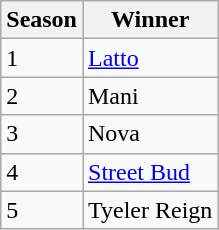<table class="wikitable">
<tr>
<th>Season</th>
<th>Winner</th>
</tr>
<tr>
<td>1</td>
<td><a href='#'>Latto</a></td>
</tr>
<tr>
<td>2</td>
<td>Mani</td>
</tr>
<tr>
<td>3</td>
<td>Nova</td>
</tr>
<tr>
<td>4</td>
<td><a href='#'>Street Bud</a></td>
</tr>
<tr>
<td>5</td>
<td>Tyeler Reign</td>
</tr>
</table>
